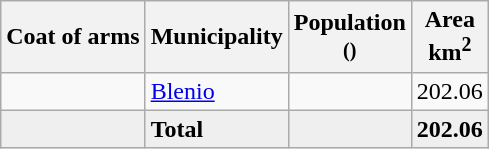<table class="wikitable">
<tr>
<th>Coat of arms</th>
<th>Municipality</th>
<th>Population<br><small>()</small></th>
<th>Area <br>km<sup>2</sup></th>
</tr>
<tr>
<td></td>
<td><a href='#'>Blenio</a></td>
<td align="center"></td>
<td align="center">202.06</td>
</tr>
<tr>
<td bgcolor="#EFEFEF"></td>
<td bgcolor="#EFEFEF"><strong>Total</strong></td>
<td bgcolor="#EFEFEF" align="center"></td>
<td bgcolor="#EFEFEF" align="center"><strong>202.06</strong></td>
</tr>
</table>
